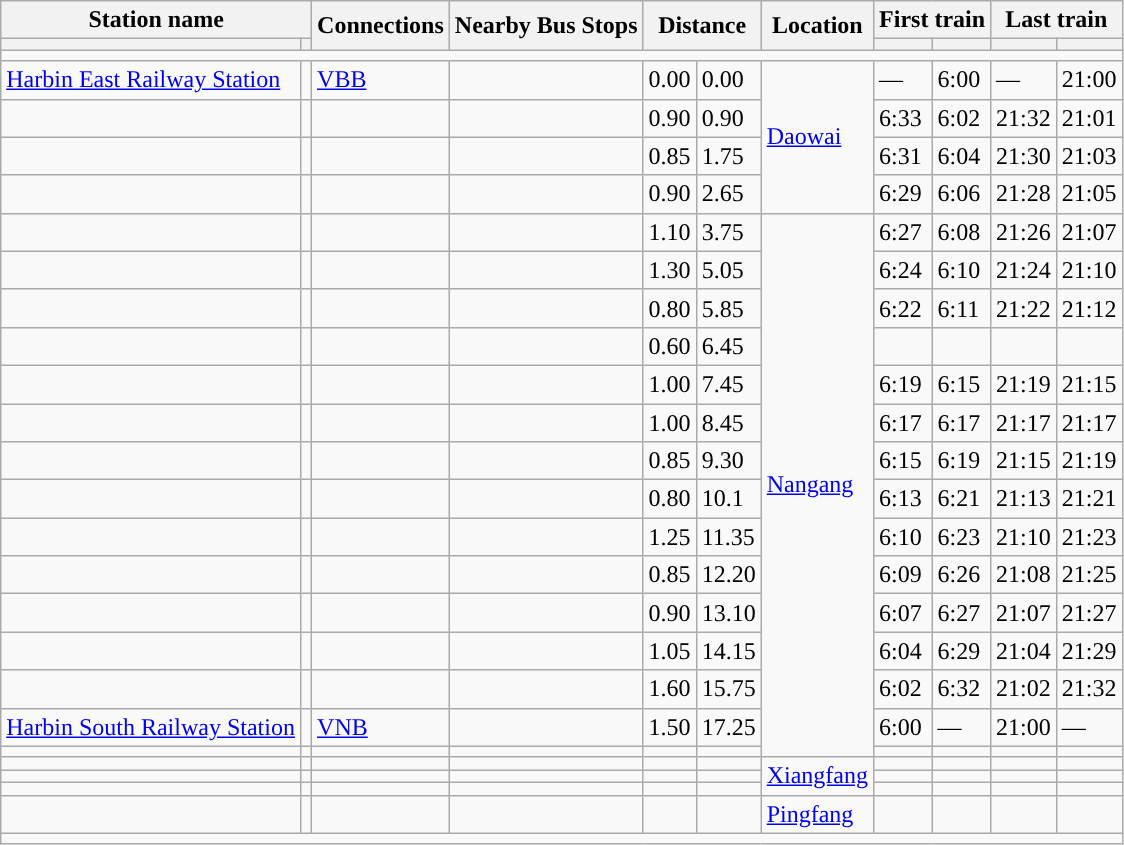<table class="wikitable">
<tr>
<th colspan="2">Station name</th>
<th rowspan="2">Connections</th>
<th rowspan="2">Nearby Bus Stops</th>
<th colspan="2" rowspan="2">Distance<br></th>
<th rowspan="2">Location</th>
<th colspan="2">First train</th>
<th colspan="2">Last train</th>
</tr>
<tr>
<th></th>
<th></th>
<th></th>
<th></th>
<th></th>
<th></th>
</tr>
<tr style="background:#">
<td colspan = "11"></td>
</tr>
<tr>
<td><a href='#'>Harbin East Railway Station</a></td>
<td></td>
<td> <a href='#'>VBB</a></td>
<td></td>
<td>0.00</td>
<td>0.00</td>
<td rowspan="4"><a href='#'>Daowai</a></td>
<td>—</td>
<td>6:00</td>
<td>—</td>
<td>21:00</td>
</tr>
<tr>
<td></td>
<td></td>
<td></td>
<td></td>
<td>0.90</td>
<td>0.90</td>
<td>6:33</td>
<td>6:02</td>
<td>21:32</td>
<td>21:01</td>
</tr>
<tr>
<td></td>
<td></td>
<td></td>
<td></td>
<td>0.85</td>
<td>1.75</td>
<td>6:31</td>
<td>6:04</td>
<td>21:30</td>
<td>21:03</td>
</tr>
<tr>
<td></td>
<td></td>
<td></td>
<td></td>
<td>0.90</td>
<td>2.65</td>
<td>6:29</td>
<td>6:06</td>
<td>21:28</td>
<td>21:05</td>
</tr>
<tr>
<td></td>
<td></td>
<td></td>
<td></td>
<td>1.10</td>
<td>3.75</td>
<td rowspan="15"><a href='#'>Nangang</a></td>
<td>6:27</td>
<td>6:08</td>
<td>21:26</td>
<td>21:07</td>
</tr>
<tr>
<td></td>
<td></td>
<td></td>
<td></td>
<td>1.30</td>
<td>5.05</td>
<td>6:24</td>
<td>6:10</td>
<td>21:24</td>
<td>21:10</td>
</tr>
<tr>
<td></td>
<td></td>
<td></td>
<td></td>
<td>0.80</td>
<td>5.85</td>
<td>6:22</td>
<td>6:11</td>
<td>21:22</td>
<td>21:12</td>
</tr>
<tr>
<td></td>
<td></td>
<td></td>
<td></td>
<td>0.60</td>
<td>6.45</td>
<td></td>
<td></td>
<td></td>
<td></td>
</tr>
<tr>
<td></td>
<td></td>
<td></td>
<td></td>
<td>1.00</td>
<td>7.45</td>
<td>6:19</td>
<td>6:15</td>
<td>21:19</td>
<td>21:15</td>
</tr>
<tr>
<td></td>
<td></td>
<td></td>
<td></td>
<td>1.00</td>
<td>8.45</td>
<td>6:17</td>
<td>6:17</td>
<td>21:17</td>
<td>21:17</td>
</tr>
<tr>
<td></td>
<td></td>
<td></td>
<td></td>
<td>0.85</td>
<td>9.30</td>
<td>6:15</td>
<td>6:19</td>
<td>21:15</td>
<td>21:19</td>
</tr>
<tr>
<td></td>
<td></td>
<td></td>
<td></td>
<td>0.80</td>
<td>10.1</td>
<td>6:13</td>
<td>6:21</td>
<td>21:13</td>
<td>21:21</td>
</tr>
<tr>
<td></td>
<td></td>
<td></td>
<td></td>
<td>1.25</td>
<td>11.35</td>
<td>6:10</td>
<td>6:23</td>
<td>21:10</td>
<td>21:23</td>
</tr>
<tr>
<td></td>
<td></td>
<td></td>
<td></td>
<td>0.85</td>
<td>12.20</td>
<td>6:09</td>
<td>6:26</td>
<td>21:08</td>
<td>21:25</td>
</tr>
<tr>
<td></td>
<td></td>
<td></td>
<td></td>
<td>0.90</td>
<td>13.10</td>
<td>6:07</td>
<td>6:27</td>
<td>21:07</td>
<td>21:27</td>
</tr>
<tr>
<td></td>
<td></td>
<td></td>
<td></td>
<td>1.05</td>
<td>14.15</td>
<td>6:04</td>
<td>6:29</td>
<td>21:04</td>
<td>21:29</td>
</tr>
<tr>
<td></td>
<td></td>
<td></td>
<td></td>
<td>1.60</td>
<td>15.75</td>
<td>6:02</td>
<td>6:32</td>
<td>21:02</td>
<td>21:32</td>
</tr>
<tr>
<td><a href='#'>Harbin South Railway Station</a></td>
<td></td>
<td> <a href='#'>VNB</a></td>
<td></td>
<td>1.50</td>
<td>17.25</td>
<td>6:00</td>
<td>—</td>
<td>21:00</td>
<td>—</td>
</tr>
<tr>
<td></td>
<td></td>
<td></td>
<td></td>
<td></td>
<td></td>
<td></td>
<td></td>
<td></td>
<td></td>
</tr>
<tr>
<td></td>
<td></td>
<td></td>
<td></td>
<td></td>
<td></td>
<td rowspan="3"><a href='#'>Xiangfang</a></td>
<td></td>
<td></td>
<td></td>
<td></td>
</tr>
<tr>
<td></td>
<td></td>
<td></td>
<td></td>
<td></td>
<td></td>
<td></td>
<td></td>
<td></td>
<td></td>
</tr>
<tr>
<td></td>
<td></td>
<td></td>
<td></td>
<td></td>
<td></td>
<td></td>
<td></td>
<td></td>
<td></td>
</tr>
<tr>
<td></td>
<td></td>
<td></td>
<td></td>
<td></td>
<td></td>
<td rowspan="1"><a href='#'>Pingfang</a></td>
<td></td>
<td></td>
<td></td>
<td></td>
</tr>
<tr style="background:#">
<td colspan = "11"></td>
</tr>
</table>
